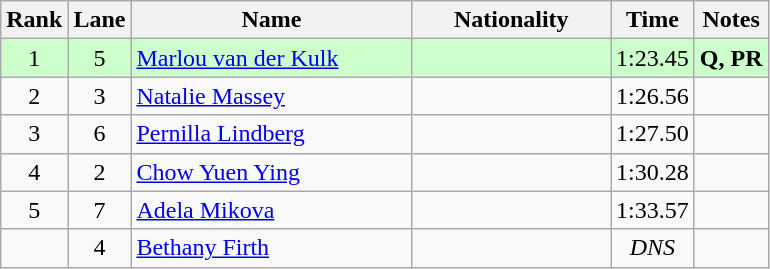<table class="wikitable sortable" style="text-align:center">
<tr>
<th>Rank</th>
<th>Lane</th>
<th style="width:180px">Name</th>
<th style="width:125px">Nationality</th>
<th>Time</th>
<th>Notes</th>
</tr>
<tr style="background:#cfc;">
<td>1</td>
<td>5</td>
<td style="text-align:left;"><a href='#'>Marlou van der Kulk</a></td>
<td style="text-align:left;"></td>
<td>1:23.45</td>
<td><strong>Q, PR</strong></td>
</tr>
<tr>
<td>2</td>
<td>3</td>
<td style="text-align:left;"><a href='#'>Natalie Massey</a></td>
<td style="text-align:left;"></td>
<td>1:26.56</td>
<td></td>
</tr>
<tr>
<td>3</td>
<td>6</td>
<td style="text-align:left;"><a href='#'>Pernilla Lindberg</a></td>
<td style="text-align:left;"></td>
<td>1:27.50</td>
<td></td>
</tr>
<tr>
<td>4</td>
<td>2</td>
<td style="text-align:left;"><a href='#'>Chow Yuen Ying</a></td>
<td style="text-align:left;"></td>
<td>1:30.28</td>
<td></td>
</tr>
<tr>
<td>5</td>
<td>7</td>
<td style="text-align:left;"><a href='#'>Adela Mikova</a></td>
<td style="text-align:left;"></td>
<td>1:33.57</td>
<td></td>
</tr>
<tr>
<td></td>
<td>4</td>
<td style="text-align:left;"><a href='#'>Bethany Firth</a></td>
<td style="text-align:left;"></td>
<td><em>DNS</em></td>
<td></td>
</tr>
</table>
